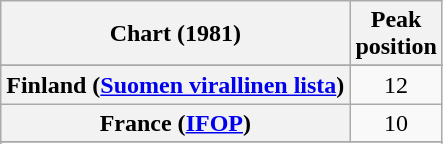<table class="wikitable sortable plainrowheaders" style="text-align:center">
<tr>
<th>Chart (1981)</th>
<th>Peak<br>position</th>
</tr>
<tr>
</tr>
<tr>
<th scope="row">Finland (<a href='#'>Suomen virallinen lista</a>)</th>
<td>12</td>
</tr>
<tr>
<th scope="row">France (<a href='#'>IFOP</a>)</th>
<td>10</td>
</tr>
<tr>
</tr>
<tr>
</tr>
<tr>
</tr>
<tr>
</tr>
<tr>
</tr>
<tr>
</tr>
<tr>
</tr>
</table>
